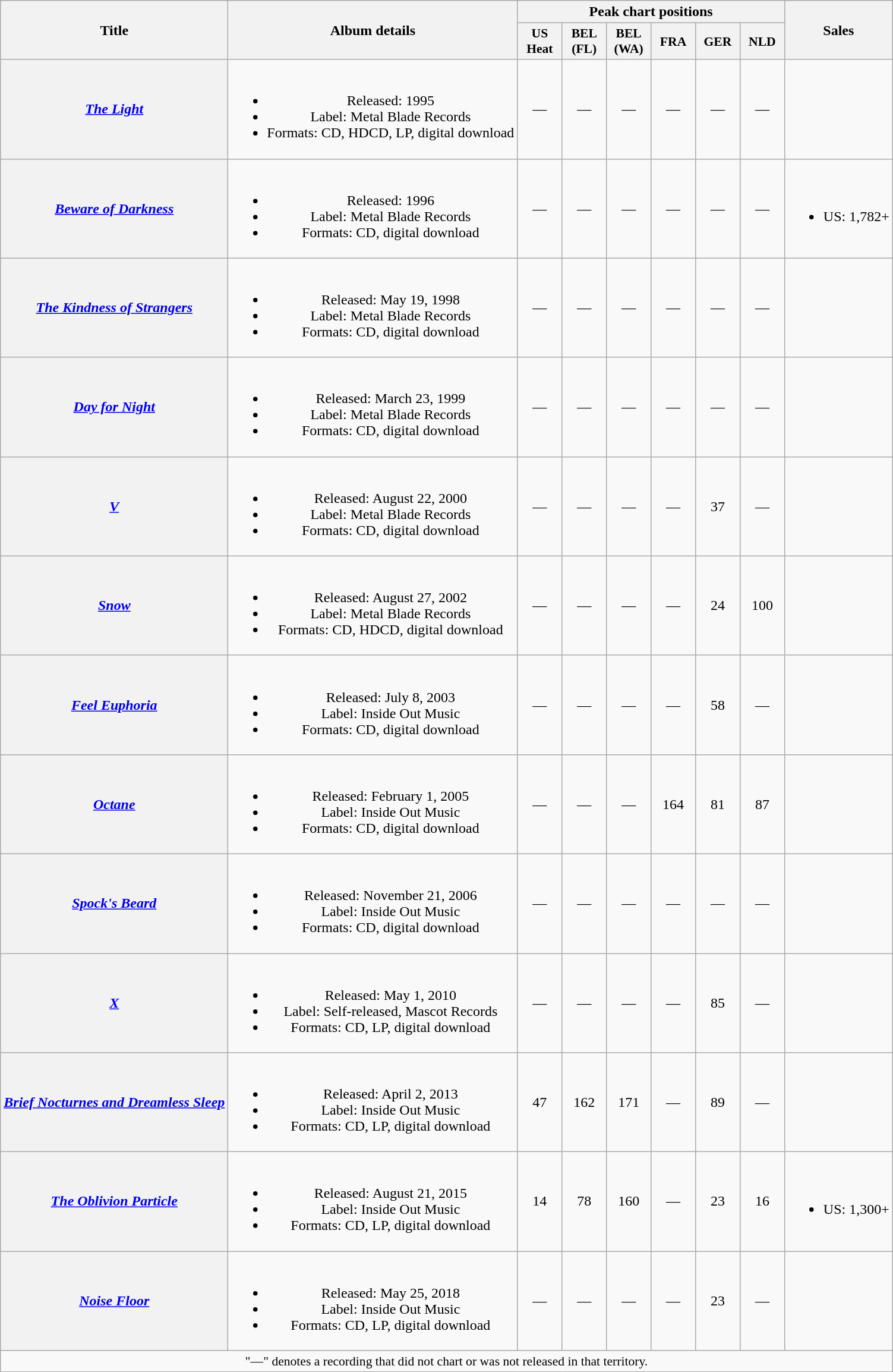<table class="wikitable plainrowheaders" style="text-align:center;">
<tr>
<th scope="col" rowspan="2">Title</th>
<th scope="col" rowspan="2">Album details</th>
<th scope="col" colspan="6">Peak chart positions</th>
<th scope="col" rowspan="2">Sales</th>
</tr>
<tr>
<th scope="col" style="width:3em;font-size:90%;">US Heat<br></th>
<th scope="col" style="width:3em;font-size:90%;">BEL (FL)<br></th>
<th scope="col" style="width:3em;font-size:90%;">BEL (WA)<br></th>
<th scope="col" style="width:3em;font-size:90%;">FRA<br></th>
<th scope="col" style="width:3em;font-size:90%;">GER<br></th>
<th scope="col" style="width:3em;font-size:90%;">NLD<br></th>
</tr>
<tr>
<th scope="row"><em><a href='#'>The Light</a></em></th>
<td><br><ul><li>Released: 1995</li><li>Label: Metal Blade Records</li><li>Formats: CD, HDCD, LP, digital download</li></ul></td>
<td>—</td>
<td>—</td>
<td>—</td>
<td>—</td>
<td>—</td>
<td>—</td>
<td></td>
</tr>
<tr>
<th scope="row"><em><a href='#'>Beware of Darkness</a></em></th>
<td><br><ul><li>Released: 1996</li><li>Label: Metal Blade Records</li><li>Formats: CD, digital download</li></ul></td>
<td>—</td>
<td>—</td>
<td>—</td>
<td>—</td>
<td>—</td>
<td>—</td>
<td><br><ul><li>US: 1,782+</li></ul></td>
</tr>
<tr>
<th scope="row"><em><a href='#'>The Kindness of Strangers</a></em></th>
<td><br><ul><li>Released:  May 19, 1998</li><li>Label: Metal Blade Records</li><li>Formats: CD, digital download</li></ul></td>
<td>—</td>
<td>—</td>
<td>—</td>
<td>—</td>
<td>—</td>
<td>—</td>
<td></td>
</tr>
<tr>
<th scope="row"><em><a href='#'>Day for Night</a></em></th>
<td><br><ul><li>Released: March 23, 1999</li><li>Label: Metal Blade Records</li><li>Formats: CD, digital download</li></ul></td>
<td>—</td>
<td>—</td>
<td>—</td>
<td>—</td>
<td>—</td>
<td>—</td>
<td></td>
</tr>
<tr>
<th scope="row"><em><a href='#'>V</a></em></th>
<td><br><ul><li>Released: August 22, 2000</li><li>Label: Metal Blade Records</li><li>Formats: CD, digital download</li></ul></td>
<td>—</td>
<td>—</td>
<td>—</td>
<td>—</td>
<td>37</td>
<td>—</td>
<td></td>
</tr>
<tr>
<th scope="row"><em><a href='#'>Snow</a></em></th>
<td><br><ul><li>Released: August 27, 2002</li><li>Label: Metal Blade Records</li><li>Formats: CD, HDCD, digital download</li></ul></td>
<td>—</td>
<td>—</td>
<td>—</td>
<td>—</td>
<td>24</td>
<td>100</td>
<td></td>
</tr>
<tr>
<th scope="row"><em><a href='#'>Feel Euphoria</a></em></th>
<td><br><ul><li>Released: July 8, 2003</li><li>Label: Inside Out Music</li><li>Formats: CD, digital download</li></ul></td>
<td>—</td>
<td>—</td>
<td>—</td>
<td>—</td>
<td>58</td>
<td>—</td>
<td></td>
</tr>
<tr>
<th scope="row"><em><a href='#'>Octane</a></em></th>
<td><br><ul><li>Released: February 1, 2005</li><li>Label: Inside Out Music</li><li>Formats: CD, digital download</li></ul></td>
<td>—</td>
<td>—</td>
<td>—</td>
<td>164</td>
<td>81</td>
<td>87</td>
<td></td>
</tr>
<tr>
<th scope="row"><em><a href='#'>Spock's Beard</a></em></th>
<td><br><ul><li>Released: November 21, 2006</li><li>Label: Inside Out Music</li><li>Formats: CD, digital download</li></ul></td>
<td>—</td>
<td>—</td>
<td>—</td>
<td>—</td>
<td>—</td>
<td>—</td>
<td></td>
</tr>
<tr>
<th scope="row"><em><a href='#'>X</a></em></th>
<td><br><ul><li>Released: May 1, 2010</li><li>Label: Self-released, Mascot Records</li><li>Formats: CD, LP, digital download</li></ul></td>
<td>—</td>
<td>—</td>
<td>—</td>
<td>—</td>
<td>85</td>
<td>—</td>
<td></td>
</tr>
<tr>
<th scope="row"><em><a href='#'>Brief Nocturnes and Dreamless Sleep</a></em></th>
<td><br><ul><li>Released: April 2, 2013</li><li>Label: Inside Out Music</li><li>Formats: CD, LP, digital download</li></ul></td>
<td>47</td>
<td>162</td>
<td>171</td>
<td>—</td>
<td>89</td>
<td>—</td>
<td></td>
</tr>
<tr>
<th scope="row"><em><a href='#'>The Oblivion Particle</a></em></th>
<td><br><ul><li>Released: August 21, 2015</li><li>Label: Inside Out Music</li><li>Formats: CD, LP, digital download</li></ul></td>
<td>14</td>
<td>78</td>
<td>160</td>
<td>—</td>
<td>23</td>
<td>16</td>
<td><br><ul><li>US: 1,300+</li></ul></td>
</tr>
<tr>
<th scope="row"><em><a href='#'>Noise Floor</a></em></th>
<td><br><ul><li>Released: May 25, 2018</li><li>Label: Inside Out Music</li><li>Formats: CD, LP, digital download</li></ul></td>
<td>—</td>
<td>—</td>
<td>—</td>
<td>—</td>
<td>23</td>
<td>—</td>
<td></td>
</tr>
<tr>
<td colspan="10" style="font-size:90%">"—" denotes a recording that did not chart or was not released in that territory.</td>
</tr>
</table>
